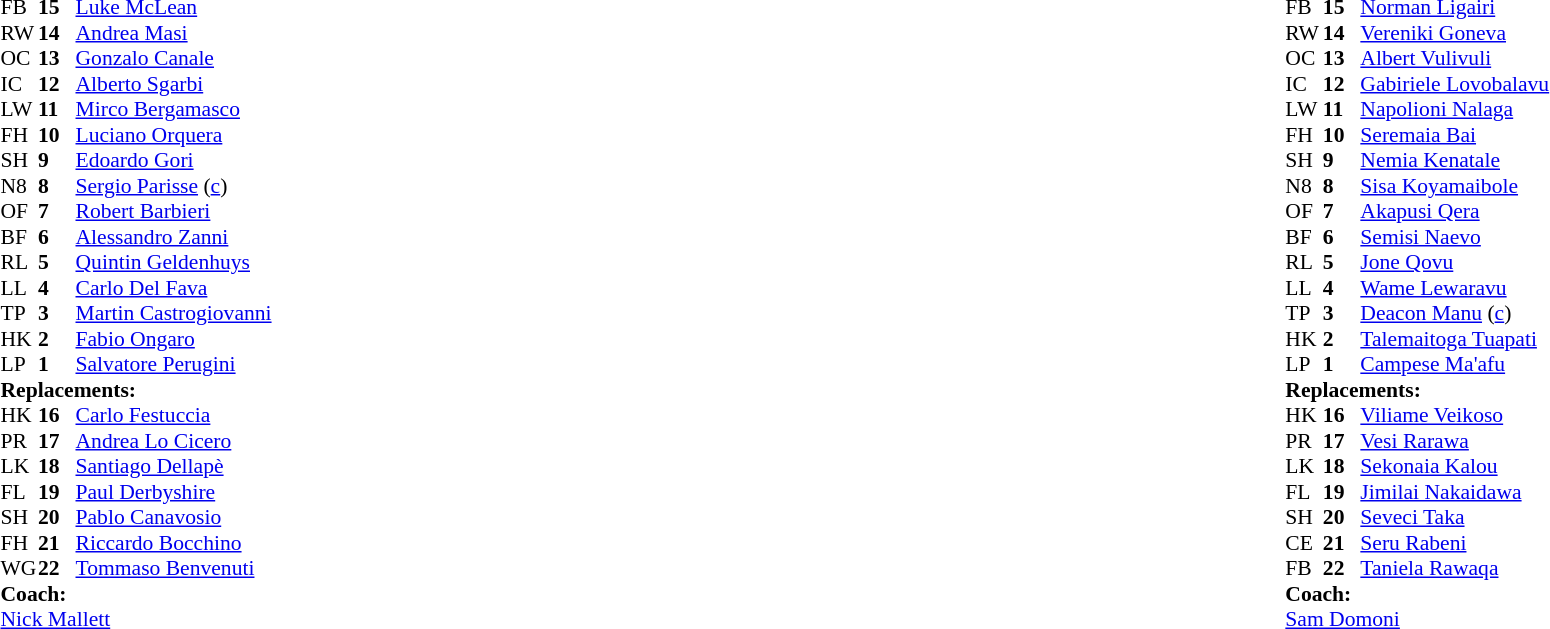<table width="100%">
<tr>
<td valign="top" width="50%"><br><table style="font-size: 90%" cellspacing="0" cellpadding="0">
<tr>
<th width="25"></th>
<th width="25"></th>
</tr>
<tr>
<td>FB</td>
<td><strong>15</strong></td>
<td><a href='#'>Luke McLean</a></td>
</tr>
<tr>
<td>RW</td>
<td><strong>14</strong></td>
<td><a href='#'>Andrea Masi</a></td>
<td></td>
<td></td>
</tr>
<tr>
<td>OC</td>
<td><strong>13</strong></td>
<td><a href='#'>Gonzalo Canale</a></td>
</tr>
<tr>
<td>IC</td>
<td><strong>12</strong></td>
<td><a href='#'>Alberto Sgarbi</a></td>
</tr>
<tr>
<td>LW</td>
<td><strong>11</strong></td>
<td><a href='#'>Mirco Bergamasco</a></td>
</tr>
<tr>
<td>FH</td>
<td><strong>10</strong></td>
<td><a href='#'>Luciano Orquera</a></td>
<td></td>
<td></td>
</tr>
<tr>
<td>SH</td>
<td><strong>9</strong></td>
<td><a href='#'>Edoardo Gori</a></td>
</tr>
<tr>
<td>N8</td>
<td><strong>8</strong></td>
<td><a href='#'>Sergio Parisse</a> (<a href='#'>c</a>)</td>
</tr>
<tr>
<td>OF</td>
<td><strong>7</strong></td>
<td><a href='#'>Robert Barbieri</a></td>
<td></td>
<td></td>
</tr>
<tr>
<td>BF</td>
<td><strong>6</strong></td>
<td><a href='#'>Alessandro Zanni</a></td>
</tr>
<tr>
<td>RL</td>
<td><strong>5</strong></td>
<td><a href='#'>Quintin Geldenhuys</a></td>
</tr>
<tr>
<td>LL</td>
<td><strong>4</strong></td>
<td><a href='#'>Carlo Del Fava</a></td>
<td></td>
<td></td>
</tr>
<tr>
<td>TP</td>
<td><strong>3</strong></td>
<td><a href='#'>Martin Castrogiovanni</a></td>
<td></td>
</tr>
<tr>
<td>HK</td>
<td><strong>2</strong></td>
<td><a href='#'>Fabio Ongaro</a></td>
<td></td>
<td></td>
</tr>
<tr>
<td>LP</td>
<td><strong>1</strong></td>
<td><a href='#'>Salvatore Perugini</a></td>
<td></td>
<td></td>
</tr>
<tr>
<td colspan="4"><strong>Replacements:</strong></td>
</tr>
<tr>
<td>HK</td>
<td><strong>16</strong></td>
<td><a href='#'>Carlo Festuccia</a></td>
<td></td>
<td></td>
</tr>
<tr>
<td>PR</td>
<td><strong>17</strong></td>
<td><a href='#'>Andrea Lo Cicero</a></td>
<td></td>
<td></td>
</tr>
<tr>
<td>LK</td>
<td><strong>18</strong></td>
<td><a href='#'>Santiago Dellapè</a></td>
<td></td>
<td></td>
</tr>
<tr>
<td>FL</td>
<td><strong>19</strong></td>
<td><a href='#'>Paul Derbyshire</a></td>
<td></td>
<td></td>
</tr>
<tr>
<td>SH</td>
<td><strong>20</strong></td>
<td><a href='#'>Pablo Canavosio</a></td>
</tr>
<tr>
<td>FH</td>
<td><strong>21</strong></td>
<td><a href='#'>Riccardo Bocchino</a></td>
<td></td>
<td></td>
</tr>
<tr>
<td>WG</td>
<td><strong>22</strong></td>
<td><a href='#'>Tommaso Benvenuti</a></td>
<td></td>
<td></td>
</tr>
<tr>
<td colspan="4"><strong>Coach:</strong></td>
</tr>
<tr>
<td colspan="4"> <a href='#'>Nick Mallett</a></td>
</tr>
</table>
</td>
<td valign="top" width="50%"><br><table style="font-size: 90%" cellspacing="0" cellpadding="0" align="center">
<tr>
<th width="25"></th>
<th width="25"></th>
</tr>
<tr>
<td>FB</td>
<td><strong>15</strong></td>
<td><a href='#'>Norman Ligairi</a></td>
</tr>
<tr>
<td>RW</td>
<td><strong>14</strong></td>
<td><a href='#'>Vereniki Goneva</a></td>
<td></td>
</tr>
<tr>
<td>OC</td>
<td><strong>13</strong></td>
<td><a href='#'>Albert Vulivuli</a></td>
</tr>
<tr>
<td>IC</td>
<td><strong>12</strong></td>
<td><a href='#'>Gabiriele Lovobalavu</a></td>
</tr>
<tr>
<td>LW</td>
<td><strong>11</strong></td>
<td><a href='#'>Napolioni Nalaga</a></td>
</tr>
<tr>
<td>FH</td>
<td><strong>10</strong></td>
<td><a href='#'>Seremaia Bai</a></td>
</tr>
<tr>
<td>SH</td>
<td><strong>9</strong></td>
<td><a href='#'>Nemia Kenatale</a></td>
</tr>
<tr>
<td>N8</td>
<td><strong>8</strong></td>
<td><a href='#'>Sisa Koyamaibole</a></td>
<td></td>
</tr>
<tr>
<td>OF</td>
<td><strong>7</strong></td>
<td><a href='#'>Akapusi Qera</a></td>
<td></td>
</tr>
<tr>
<td>BF</td>
<td><strong>6</strong></td>
<td><a href='#'>Semisi Naevo</a></td>
</tr>
<tr>
<td>RL</td>
<td><strong>5</strong></td>
<td><a href='#'>Jone Qovu</a></td>
</tr>
<tr>
<td>LL</td>
<td><strong>4</strong></td>
<td><a href='#'>Wame Lewaravu</a></td>
</tr>
<tr>
<td>TP</td>
<td><strong>3</strong></td>
<td><a href='#'>Deacon Manu</a> (<a href='#'>c</a>)</td>
</tr>
<tr>
<td>HK</td>
<td><strong>2</strong></td>
<td><a href='#'>Talemaitoga Tuapati</a></td>
<td></td>
</tr>
<tr>
<td>LP</td>
<td><strong>1</strong></td>
<td><a href='#'>Campese Ma'afu</a></td>
<td></td>
</tr>
<tr>
<td colspan="4"><strong>Replacements:</strong></td>
</tr>
<tr>
<td>HK</td>
<td><strong>16</strong></td>
<td><a href='#'>Viliame Veikoso</a></td>
<td></td>
</tr>
<tr>
<td>PR</td>
<td><strong>17</strong></td>
<td><a href='#'>Vesi Rarawa</a></td>
<td></td>
</tr>
<tr>
<td>LK</td>
<td><strong>18</strong></td>
<td><a href='#'>Sekonaia Kalou</a></td>
<td></td>
</tr>
<tr>
<td>FL</td>
<td><strong>19</strong></td>
<td><a href='#'>Jimilai Nakaidawa</a></td>
<td></td>
</tr>
<tr>
<td>SH</td>
<td><strong>20</strong></td>
<td><a href='#'>Seveci Taka</a></td>
</tr>
<tr>
<td>CE</td>
<td><strong>21</strong></td>
<td><a href='#'>Seru Rabeni</a></td>
<td></td>
</tr>
<tr>
<td>FB</td>
<td><strong>22</strong></td>
<td><a href='#'>Taniela Rawaqa</a></td>
</tr>
<tr>
<td colspan="4"><strong>Coach:</strong></td>
</tr>
<tr>
<td colspan="4"> <a href='#'>Sam Domoni</a></td>
</tr>
</table>
</td>
</tr>
</table>
